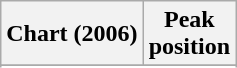<table class="wikitable sortable">
<tr>
<th>Chart (2006)</th>
<th>Peak<br>position</th>
</tr>
<tr>
</tr>
<tr>
</tr>
</table>
